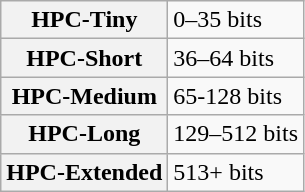<table class="wikitable plainrowheaders">
<tr>
<th scope="row">HPC-Tiny</th>
<td>0–35 bits</td>
</tr>
<tr>
<th scope="row">HPC-Short</th>
<td>36–64 bits</td>
</tr>
<tr>
<th scope="row">HPC-Medium</th>
<td>65-128 bits</td>
</tr>
<tr>
<th scope="row">HPC-Long</th>
<td>129–512 bits</td>
</tr>
<tr>
<th scope="row">HPC-Extended</th>
<td>513+ bits</td>
</tr>
</table>
